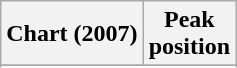<table class="wikitable sortable plainrowheaders" style="text-align:center">
<tr>
<th scope="col">Chart (2007)</th>
<th scope="col">Peak<br> position</th>
</tr>
<tr>
</tr>
<tr>
</tr>
</table>
